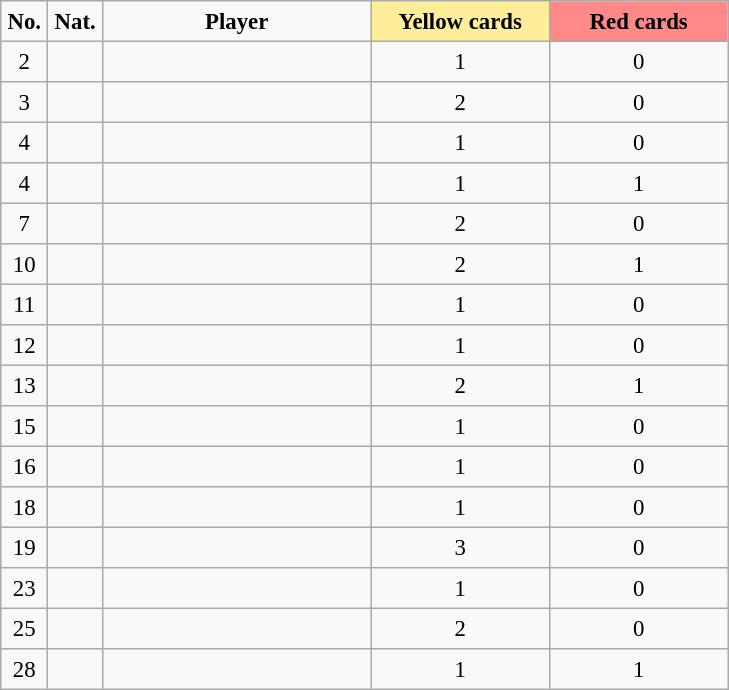<table class="sortable" border="2" cellpadding="4" cellspacing="0" style="text-align:center; margin: 1em 1em 1em 0; background: #f9f9f9; border: 1px #aaa solid; border-collapse: collapse; font-size: 95%;">
<tr>
<th class="unsortable" width="20px">No.</th>
<th class="unsortable" width="24px">Nat.</th>
<th width="170px">Player</th>
<th width="110px" style="background: #FFEE99"> Yellow cards</th>
<th width="110px" style="background: #FF8888"> Red cards</th>
</tr>
<tr>
<td>2</td>
<td></td>
<td align="left"></td>
<td>1</td>
<td>0</td>
</tr>
<tr>
<td>3</td>
<td></td>
<td align="left"></td>
<td>2</td>
<td>0</td>
</tr>
<tr>
<td>4</td>
<td></td>
<td align="left"></td>
<td>1</td>
<td>0</td>
</tr>
<tr>
<td>4</td>
<td></td>
<td align="left"></td>
<td>1</td>
<td>1</td>
</tr>
<tr>
<td>7</td>
<td></td>
<td align="left"></td>
<td>2</td>
<td>0</td>
</tr>
<tr>
<td>10</td>
<td></td>
<td align="left"></td>
<td>2</td>
<td>1</td>
</tr>
<tr>
<td>11</td>
<td></td>
<td align="left"></td>
<td>1</td>
<td>0</td>
</tr>
<tr>
<td>12</td>
<td></td>
<td align="left"></td>
<td>1</td>
<td>0</td>
</tr>
<tr>
<td>13</td>
<td></td>
<td align="left"></td>
<td>2</td>
<td>1</td>
</tr>
<tr>
<td>15</td>
<td></td>
<td align="left"></td>
<td>1</td>
<td>0</td>
</tr>
<tr>
<td>16</td>
<td></td>
<td align="left"></td>
<td>1</td>
<td>0</td>
</tr>
<tr>
<td>18</td>
<td></td>
<td align="left"></td>
<td>1</td>
<td>0</td>
</tr>
<tr>
<td>19</td>
<td></td>
<td align="left"></td>
<td>3</td>
<td>0</td>
</tr>
<tr>
<td>23</td>
<td></td>
<td align="left"></td>
<td>1</td>
<td>0</td>
</tr>
<tr>
<td>25</td>
<td></td>
<td align="left"></td>
<td>2</td>
<td>0</td>
</tr>
<tr>
<td>28</td>
<td></td>
<td align="left"></td>
<td>1</td>
<td>1</td>
</tr>
</table>
